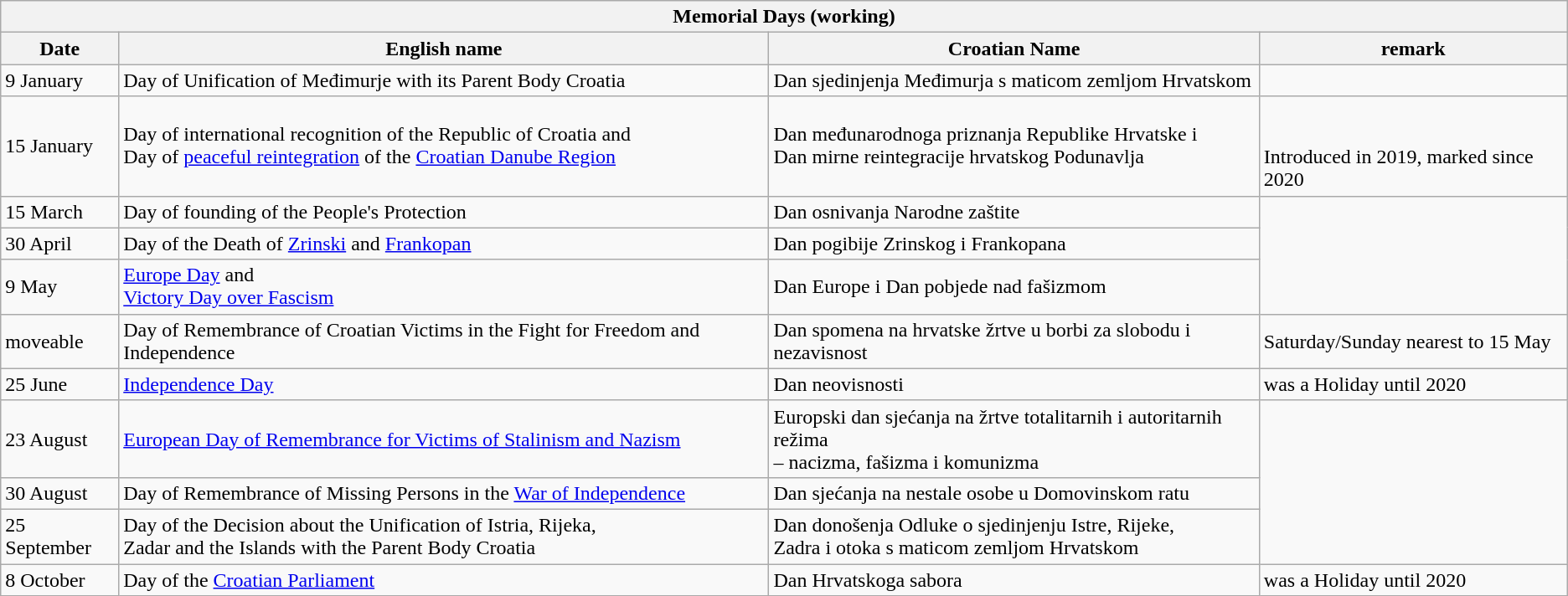<table class="wikitable">
<tr>
<th colspan="4">Memorial Days (working)</th>
</tr>
<tr>
<th>Date</th>
<th>English name</th>
<th>Croatian Name</th>
<th>remark</th>
</tr>
<tr>
<td>9 January</td>
<td>Day of Unification of Međimurje with its Parent Body Croatia</td>
<td>Dan sjedinjenja Međimurja s maticom zemljom Hrvatskom</td>
</tr>
<tr>
<td>15 January</td>
<td>Day of international recognition of the Republic of Croatia and<br>Day of <a href='#'>peaceful reintegration</a> of the <a href='#'>Croatian Danube Region</a></td>
<td>Dan međunarodnoga priznanja Republike Hrvatske i<br>Dan mirne reintegracije hrvatskog Podunavlja</td>
<td><br><br>Introduced in 2019, marked since 2020</td>
</tr>
<tr>
<td>15 March</td>
<td>Day of founding of the People's Protection</td>
<td>Dan osnivanja Narodne zaštite</td>
</tr>
<tr>
<td>30 April</td>
<td>Day of the Death of <a href='#'>Zrinski</a> and <a href='#'>Frankopan</a></td>
<td>Dan pogibije Zrinskog i Frankopana</td>
</tr>
<tr>
<td>9 May</td>
<td><a href='#'>Europe Day</a> and<br><a href='#'>Victory Day over Fascism</a></td>
<td>Dan Europe i Dan pobjede nad fašizmom</td>
</tr>
<tr>
<td>moveable</td>
<td>Day of Remembrance of Croatian Victims in the Fight for Freedom and Independence</td>
<td>Dan spomena na hrvatske žrtve u borbi za slobodu i nezavisnost</td>
<td>Saturday/Sunday nearest to 15 May</td>
</tr>
<tr>
<td>25 June</td>
<td><a href='#'>Independence Day</a></td>
<td>Dan neovisnosti</td>
<td>was a Holiday until 2020</td>
</tr>
<tr>
<td>23 August</td>
<td><a href='#'>European Day of Remembrance for Victims of Stalinism and Nazism</a></td>
<td>Europski dan sjećanja na žrtve totalitarnih i autoritarnih režima<br>– nacizma, fašizma i komunizma</td>
</tr>
<tr>
<td>30 August</td>
<td>Day of Remembrance of Missing Persons in the <a href='#'>War of Independence</a></td>
<td>Dan sjećanja na nestale osobe u Domovinskom ratu</td>
</tr>
<tr>
<td>25 September</td>
<td>Day of the Decision about the Unification of Istria, Rijeka,<br>Zadar and the Islands with the Parent Body Croatia</td>
<td>Dan donošenja Odluke o sjedinjenju Istre, Rijeke,<br>Zadra i otoka s maticom zemljom Hrvatskom</td>
</tr>
<tr>
<td>8 October</td>
<td>Day of the <a href='#'>Croatian Parliament</a></td>
<td>Dan Hrvatskoga sabora</td>
<td>was a Holiday until 2020</td>
</tr>
</table>
